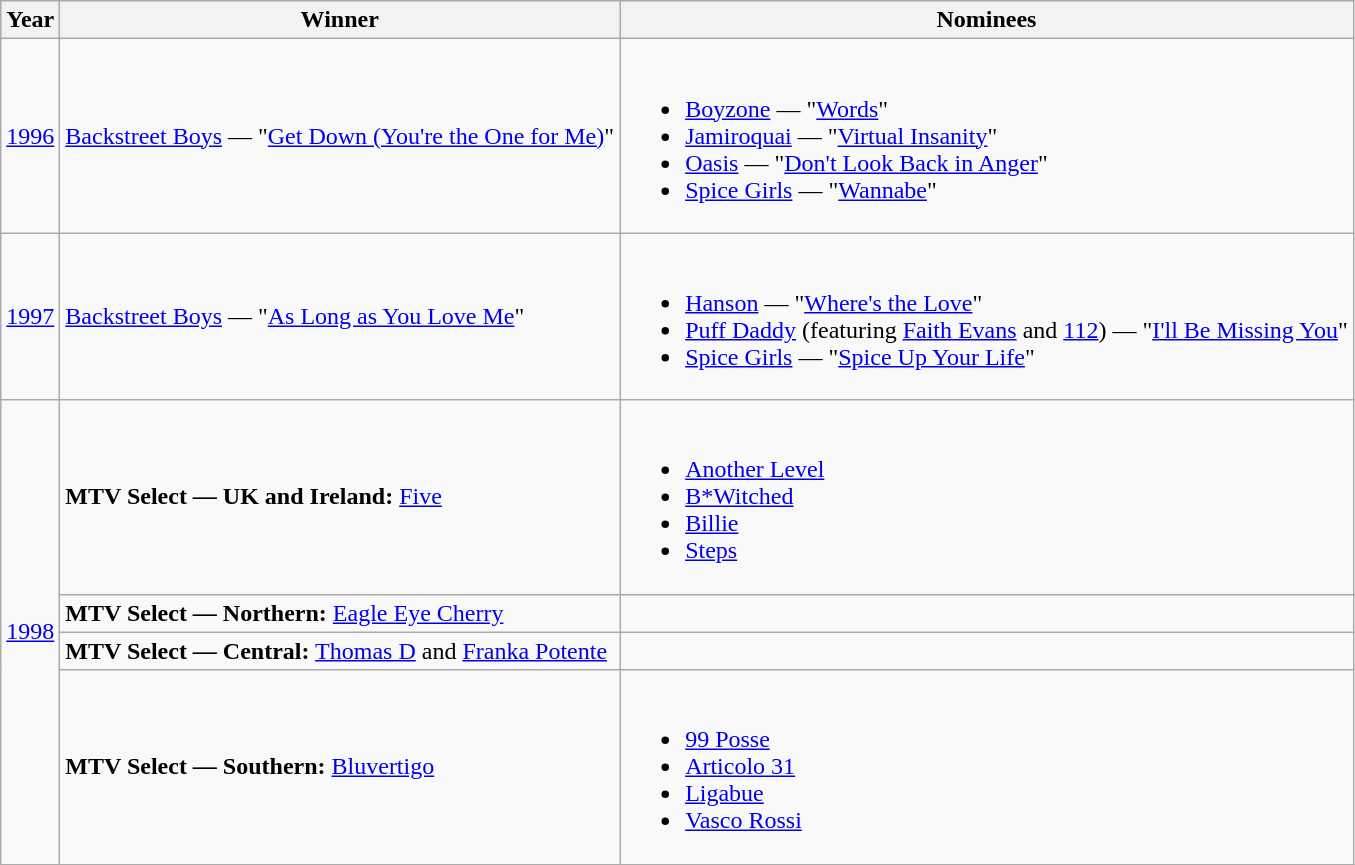<table class="wikitable">
<tr>
<th>Year</th>
<th>Winner</th>
<th>Nominees</th>
</tr>
<tr>
<td><a href='#'>1996</a></td>
<td><a href='#'>Backstreet Boys</a> — "<a href='#'>Get Down (You're the One for Me)</a>"</td>
<td><br><ul><li><a href='#'>Boyzone</a> — "<a href='#'>Words</a>"</li><li><a href='#'>Jamiroquai</a> — "<a href='#'>Virtual Insanity</a>"</li><li><a href='#'>Oasis</a> — "<a href='#'>Don't Look Back in Anger</a>"</li><li><a href='#'>Spice Girls</a> — "<a href='#'>Wannabe</a>"</li></ul></td>
</tr>
<tr>
<td><a href='#'>1997</a></td>
<td><a href='#'>Backstreet Boys</a> — "<a href='#'>As Long as You Love Me</a>"</td>
<td><br><ul><li><a href='#'>Hanson</a> — "<a href='#'>Where's the Love</a>"</li><li><a href='#'>Puff Daddy</a> (featuring <a href='#'>Faith Evans</a> and <a href='#'>112</a>) — "<a href='#'>I'll Be Missing You</a>"</li><li><a href='#'>Spice Girls</a> — "<a href='#'>Spice Up Your Life</a>"</li></ul></td>
</tr>
<tr>
<td rowspan="4"><a href='#'>1998</a></td>
<td><strong>MTV Select — UK and Ireland:</strong> <a href='#'>Five</a></td>
<td><br><ul><li><a href='#'>Another Level</a></li><li><a href='#'>B*Witched</a></li><li><a href='#'>Billie</a></li><li><a href='#'>Steps</a></li></ul></td>
</tr>
<tr>
<td><strong>MTV Select — Northern:</strong> <a href='#'>Eagle Eye Cherry</a></td>
<td></td>
</tr>
<tr>
<td><strong>MTV Select — Central:</strong> <a href='#'>Thomas D</a> and <a href='#'>Franka Potente</a></td>
<td></td>
</tr>
<tr>
<td><strong>MTV Select — Southern:</strong> <a href='#'>Bluvertigo</a></td>
<td><br><ul><li><a href='#'>99 Posse</a></li><li><a href='#'>Articolo 31</a></li><li><a href='#'>Ligabue</a></li><li><a href='#'>Vasco Rossi</a></li></ul></td>
</tr>
</table>
